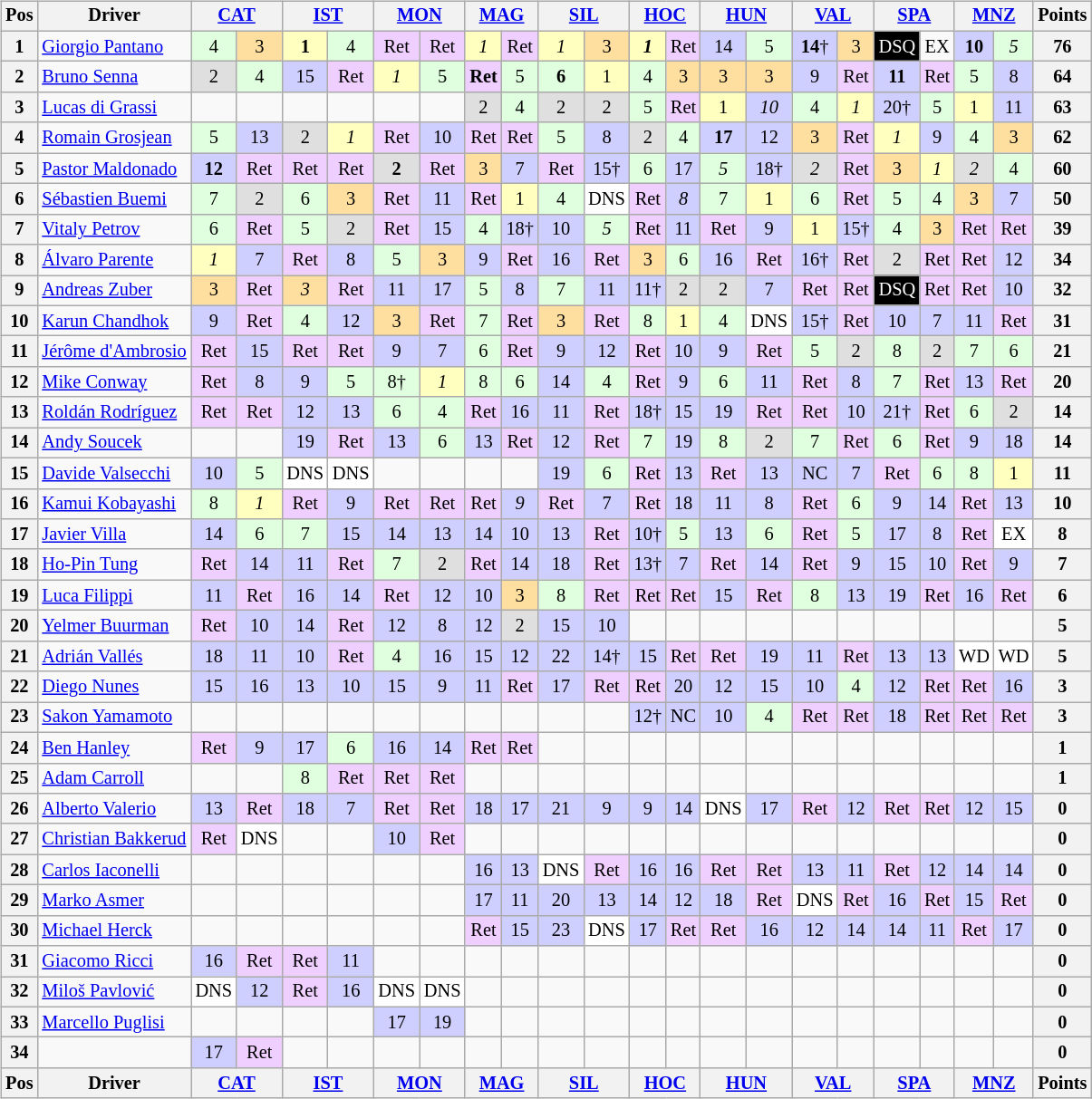<table>
<tr>
<td><br><table class="wikitable" style="font-size: 85%; text-align:center">
<tr style="background:#f9f9f9" valign="top">
<th valign="middle">Pos</th>
<th valign="middle">Driver</th>
<th colspan=2><a href='#'>CAT</a><br> </th>
<th colspan=2><a href='#'>IST</a><br> </th>
<th colspan=2><a href='#'>MON</a><br> </th>
<th colspan=2><a href='#'>MAG</a><br> </th>
<th colspan=2><a href='#'>SIL</a><br> </th>
<th colspan=2><a href='#'>HOC</a><br> </th>
<th colspan=2><a href='#'>HUN</a><br> </th>
<th colspan=2><a href='#'>VAL</a><br> </th>
<th colspan=2><a href='#'>SPA</a><br> </th>
<th colspan=2><a href='#'>MNZ</a><br> </th>
<th valign="middle">Points</th>
</tr>
<tr>
<th>1</th>
<td align="left"> <a href='#'>Giorgio Pantano</a></td>
<td style="background:#dfffdf;">4</td>
<td style="background:#ffdf9f;">3</td>
<td style="background:#ffffbf;"><strong>1</strong></td>
<td style="background:#dfffdf;">4</td>
<td style="background:#efcfff;">Ret</td>
<td style="background:#efcfff;">Ret</td>
<td style="background:#ffffbf;"><em>1</em></td>
<td style="background:#efcfff;">Ret</td>
<td style="background:#ffffbf;"><em>1</em></td>
<td style="background:#ffdf9f;">3</td>
<td style="background:#ffffbf;"><strong><em>1</em></strong></td>
<td style="background:#efcfff;">Ret</td>
<td style="background:#cfcfff;">14</td>
<td style="background:#dfffdf;">5</td>
<td style="background:#cfcfff;"><strong>14</strong>†</td>
<td style="background:#ffdf9f;">3</td>
<td style="background:#000000; color:white">DSQ</td>
<td>EX</td>
<td style="background:#cfcfff;"><strong>10</strong></td>
<td style="background:#dfffdf;"><em>5</em></td>
<th align="right"><strong>76</strong></th>
</tr>
<tr>
<th>2</th>
<td align="left"> <a href='#'>Bruno Senna</a></td>
<td style="background:#dfdfdf;">2</td>
<td style="background:#dfffdf;">4</td>
<td style="background:#cfcfff;">15</td>
<td style="background:#efcfff;">Ret</td>
<td style="background:#ffffbf;"><em>1</em></td>
<td style="background:#dfffdf;">5</td>
<td style="background:#efcfff;"><strong>Ret</strong></td>
<td style="background:#dfffdf;">5</td>
<td style="background:#dfffdf;"><strong>6</strong></td>
<td style="background:#ffffbf;">1</td>
<td style="background:#dfffdf;">4</td>
<td style="background:#ffdf9f;">3</td>
<td style="background:#ffdf9f;">3</td>
<td style="background:#ffdf9f;">3</td>
<td style="background:#cfcfff;">9</td>
<td style="background:#efcfff;">Ret</td>
<td style="background:#cfcfff;"><strong>11</strong></td>
<td style="background:#efcfff;">Ret</td>
<td style="background:#dfffdf;">5</td>
<td style="background:#cfcfff;">8</td>
<th align="right"><strong>64</strong></th>
</tr>
<tr>
<th>3</th>
<td align="left"> <a href='#'>Lucas di Grassi</a></td>
<td></td>
<td></td>
<td></td>
<td></td>
<td></td>
<td></td>
<td style="background:#dfdfdf;">2</td>
<td style="background:#dfffdf;">4</td>
<td style="background:#dfdfdf;">2</td>
<td style="background:#dfdfdf;">2</td>
<td style="background:#dfffdf;">5</td>
<td style="background:#efcfff;">Ret</td>
<td style="background:#ffffbf;">1</td>
<td style="background:#cfcfff;"><em>10</em></td>
<td style="background:#dfffdf;">4</td>
<td style="background:#ffffbf;"><em>1</em></td>
<td style="background:#cfcfff;">20†</td>
<td style="background:#dfffdf;">5</td>
<td style="background:#ffffbf;">1</td>
<td style="background:#cfcfff;">11</td>
<th align="right"><strong>63</strong></th>
</tr>
<tr>
<th>4</th>
<td align="left"> <a href='#'>Romain Grosjean</a></td>
<td style="background:#dfffdf;">5</td>
<td style="background:#cfcfff;">13</td>
<td style="background:#dfdfdf;">2</td>
<td style="background:#ffffbf;"><em>1</em></td>
<td style="background:#efcfff;">Ret</td>
<td style="background:#cfcfff;">10</td>
<td style="background:#efcfff;">Ret</td>
<td style="background:#efcfff;">Ret</td>
<td style="background:#dfffdf;">5</td>
<td style="background:#cfcfff;">8</td>
<td style="background:#dfdfdf;">2</td>
<td style="background:#dfffdf;">4</td>
<td style="background:#cfcfff;"><strong>17</strong></td>
<td style="background:#cfcfff;">12</td>
<td style="background:#ffdf9f;">3</td>
<td style="background:#efcfff;">Ret</td>
<td style="background:#ffffbf;"><em>1</em></td>
<td style="background:#cfcfff;">9</td>
<td style="background:#dfffdf;">4</td>
<td style="background:#ffdf9f;">3</td>
<th align="right"><strong>62</strong></th>
</tr>
<tr>
<th>5</th>
<td align="left"> <a href='#'>Pastor Maldonado</a></td>
<td style="background:#cfcfff;"><strong>12</strong></td>
<td style="background:#efcfff;">Ret</td>
<td style="background:#efcfff;">Ret</td>
<td style="background:#efcfff;">Ret</td>
<td style="background:#dfdfdf;"><strong>2</strong></td>
<td style="background:#efcfff;">Ret</td>
<td style="background:#ffdf9f;">3</td>
<td style="background:#cfcfff;">7</td>
<td style="background:#efcfff;">Ret</td>
<td style="background:#cfcfff;">15†</td>
<td style="background:#dfffdf;">6</td>
<td style="background:#cfcfff;">17</td>
<td style="background:#dfffdf;"><em>5</em></td>
<td style="background:#cfcfff;">18†</td>
<td style="background:#dfdfdf;"><em>2</em></td>
<td style="background:#efcfff;">Ret</td>
<td style="background:#ffdf9f;">3</td>
<td style="background:#ffffbf;"><em>1</em></td>
<td style="background:#dfdfdf;"><em>2</em></td>
<td style="background:#dfffdf;">4</td>
<th align="right"><strong>60</strong></th>
</tr>
<tr>
<th>6</th>
<td align="left"> <a href='#'>Sébastien Buemi</a></td>
<td style="background:#dfffdf;">7</td>
<td style="background:#dfdfdf;">2</td>
<td style="background:#dfffdf;">6</td>
<td style="background:#ffdf9f;">3</td>
<td style="background:#efcfff;">Ret</td>
<td style="background:#cfcfff;">11</td>
<td style="background:#efcfff;">Ret</td>
<td style="background:#ffffbf;">1</td>
<td style="background:#dfffdf;">4</td>
<td style="background:#ffffff;">DNS</td>
<td style="background:#efcfff;">Ret</td>
<td style="background:#cfcfff;"><em>8</em></td>
<td style="background:#dfffdf;">7</td>
<td style="background:#ffffbf;">1</td>
<td style="background:#dfffdf;">6</td>
<td style="background:#efcfff;">Ret</td>
<td style="background:#dfffdf;">5</td>
<td style="background:#dfffdf;">4</td>
<td style="background:#ffdf9f;">3</td>
<td style="background:#cfcfff;">7</td>
<th align="right"><strong>50</strong></th>
</tr>
<tr>
<th>7</th>
<td align="left"> <a href='#'>Vitaly Petrov</a></td>
<td style="background:#dfffdf;">6</td>
<td style="background:#efcfff;">Ret</td>
<td style="background:#dfffdf;">5</td>
<td style="background:#dfdfdf;">2</td>
<td style="background:#efcfff;">Ret</td>
<td style="background:#cfcfff;">15</td>
<td style="background:#dfffdf;">4</td>
<td style="background:#cfcfff;">18†</td>
<td style="background:#cfcfff;">10</td>
<td style="background:#dfffdf;"><em>5</em></td>
<td style="background:#efcfff;">Ret</td>
<td style="background:#cfcfff;">11</td>
<td style="background:#efcfff;">Ret</td>
<td style="background:#cfcfff;">9</td>
<td style="background:#ffffbf;">1</td>
<td style="background:#cfcfff;">15†</td>
<td style="background:#dfffdf;">4</td>
<td style="background:#ffdf9f;">3</td>
<td style="background:#efcfff;">Ret</td>
<td style="background:#efcfff;">Ret</td>
<th align="right"><strong>39</strong></th>
</tr>
<tr>
<th>8</th>
<td align="left"> <a href='#'>Álvaro Parente</a></td>
<td style="background:#ffffbf;"><em>1</em></td>
<td style="background:#cfcfff;">7</td>
<td style="background:#efcfff;">Ret</td>
<td style="background:#cfcfff;">8</td>
<td style="background:#dfffdf;">5</td>
<td style="background:#ffdf9f;">3</td>
<td style="background:#cfcfff;">9</td>
<td style="background:#efcfff;">Ret</td>
<td style="background:#cfcfff;">16</td>
<td style="background:#efcfff;">Ret</td>
<td style="background:#ffdf9f;">3</td>
<td style="background:#dfffdf;">6</td>
<td style="background:#cfcfff;">16</td>
<td style="background:#efcfff;">Ret</td>
<td style="background:#cfcfff;">16†</td>
<td style="background:#efcfff;">Ret</td>
<td style="background:#dfdfdf;">2</td>
<td style="background:#efcfff;">Ret</td>
<td style="background:#efcfff;">Ret</td>
<td style="background:#cfcfff;">12</td>
<th align="right"><strong>34</strong></th>
</tr>
<tr>
<th>9</th>
<td align="left"> <a href='#'>Andreas Zuber</a></td>
<td style="background:#ffdf9f;">3</td>
<td style="background:#efcfff;">Ret</td>
<td style="background:#ffdf9f;"><em>3</em></td>
<td style="background:#efcfff;">Ret</td>
<td style="background:#cfcfff;">11</td>
<td style="background:#cfcfff;">17</td>
<td style="background:#dfffdf;">5</td>
<td style="background:#cfcfff;">8</td>
<td style="background:#dfffdf;">7</td>
<td style="background:#cfcfff;">11</td>
<td style="background:#cfcfff;">11†</td>
<td style="background:#dfdfdf;">2</td>
<td style="background:#dfdfdf;">2</td>
<td style="background:#cfcfff;">7</td>
<td style="background:#efcfff;">Ret</td>
<td style="background:#efcfff;">Ret</td>
<td style="background:#000000; color:white">DSQ</td>
<td style="background:#efcfff;">Ret</td>
<td style="background:#efcfff;">Ret</td>
<td style="background:#cfcfff;">10</td>
<th align="right"><strong>32</strong></th>
</tr>
<tr>
<th>10</th>
<td align="left"> <a href='#'>Karun Chandhok</a></td>
<td style="background:#cfcfff;">9</td>
<td style="background:#efcfff;">Ret</td>
<td style="background:#dfffdf;">4</td>
<td style="background:#cfcfff;">12</td>
<td style="background:#ffdf9f;">3</td>
<td style="background:#efcfff;">Ret</td>
<td style="background:#dfffdf;">7</td>
<td style="background:#efcfff;">Ret</td>
<td style="background:#ffdf9f;">3</td>
<td style="background:#efcfff;">Ret</td>
<td style="background:#dfffdf;">8</td>
<td style="background:#ffffbf;">1</td>
<td style="background:#dfffdf;">4</td>
<td style="background:#ffffff;">DNS</td>
<td style="background:#cfcfff;">15†</td>
<td style="background:#efcfff;">Ret</td>
<td style="background:#cfcfff;">10</td>
<td style="background:#cfcfff;">7</td>
<td style="background:#cfcfff;">11</td>
<td style="background:#efcfff;">Ret</td>
<th align="right"><strong>31</strong></th>
</tr>
<tr>
<th>11</th>
<td align="left"> <a href='#'>Jérôme d'Ambrosio</a></td>
<td style="background:#efcfff;">Ret</td>
<td style="background:#cfcfff;">15</td>
<td style="background:#efcfff;">Ret</td>
<td style="background:#efcfff;">Ret</td>
<td style="background:#cfcfff;">9</td>
<td style="background:#cfcfff;">7</td>
<td style="background:#dfffdf;">6</td>
<td style="background:#efcfff;">Ret</td>
<td style="background:#cfcfff;">9</td>
<td style="background:#cfcfff;">12</td>
<td style="background:#efcfff;">Ret</td>
<td style="background:#cfcfff;">10</td>
<td style="background:#cfcfff;">9</td>
<td style="background:#efcfff;">Ret</td>
<td style="background:#dfffdf;">5</td>
<td style="background:#dfdfdf;">2</td>
<td style="background:#dfffdf;">8</td>
<td style="background:#dfdfdf;">2</td>
<td style="background:#dfffdf;">7</td>
<td style="background:#dfffdf;">6</td>
<th align="right"><strong>21</strong></th>
</tr>
<tr>
<th>12</th>
<td align="left"> <a href='#'>Mike Conway</a></td>
<td style="background:#efcfff;">Ret</td>
<td style="background:#cfcfff;">8</td>
<td style="background:#cfcfff;">9</td>
<td style="background:#dfffdf;">5</td>
<td style="background:#dfffdf;">8†</td>
<td style="background:#ffffbf;"><em>1</em></td>
<td style="background:#dfffdf;">8</td>
<td style="background:#dfffdf;">6</td>
<td style="background:#cfcfff;">14</td>
<td style="background:#dfffdf;">4</td>
<td style="background:#efcfff;">Ret</td>
<td style="background:#cfcfff;">9</td>
<td style="background:#dfffdf;">6</td>
<td style="background:#cfcfff;">11</td>
<td style="background:#efcfff;">Ret</td>
<td style="background:#cfcfff;">8</td>
<td style="background:#dfffdf;">7</td>
<td style="background:#efcfff;">Ret</td>
<td style="background:#cfcfff;">13</td>
<td style="background:#efcfff;">Ret</td>
<th align="right"><strong>20</strong></th>
</tr>
<tr>
<th>13</th>
<td align="left"> <a href='#'>Roldán Rodríguez</a></td>
<td style="background:#efcfff;">Ret</td>
<td style="background:#efcfff;">Ret</td>
<td style="background:#cfcfff;">12</td>
<td style="background:#cfcfff;">13</td>
<td style="background:#dfffdf;">6</td>
<td style="background:#dfffdf;">4</td>
<td style="background:#efcfff;">Ret</td>
<td style="background:#cfcfff;">16</td>
<td style="background:#cfcfff;">11</td>
<td style="background:#efcfff;">Ret</td>
<td style="background:#cfcfff;">18†</td>
<td style="background:#cfcfff;">15</td>
<td style="background:#cfcfff;">19</td>
<td style="background:#efcfff;">Ret</td>
<td style="background:#efcfff;">Ret</td>
<td style="background:#cfcfff;">10</td>
<td style="background:#cfcfff;">21†</td>
<td style="background:#efcfff;">Ret</td>
<td style="background:#dfffdf;">6</td>
<td style="background:#dfdfdf;">2</td>
<th align="right"><strong>14</strong></th>
</tr>
<tr>
<th>14</th>
<td align="left"> <a href='#'>Andy Soucek</a></td>
<td></td>
<td></td>
<td style="background:#cfcfff;">19</td>
<td style="background:#efcfff;">Ret</td>
<td style="background:#cfcfff;">13</td>
<td style="background:#dfffdf;">6</td>
<td style="background:#cfcfff;">13</td>
<td style="background:#efcfff;">Ret</td>
<td style="background:#cfcfff;">12</td>
<td style="background:#efcfff;">Ret</td>
<td style="background:#dfffdf;">7</td>
<td style="background:#cfcfff;">19</td>
<td style="background:#dfffdf;">8</td>
<td style="background:#dfdfdf;">2</td>
<td style="background:#dfffdf;">7</td>
<td style="background:#efcfff;">Ret</td>
<td style="background:#dfffdf;">6</td>
<td style="background:#efcfff;">Ret</td>
<td style="background:#cfcfff;">9</td>
<td style="background:#cfcfff;">18</td>
<th align="right"><strong>14</strong></th>
</tr>
<tr>
<th>15</th>
<td align="left"> <a href='#'>Davide Valsecchi</a></td>
<td style="background:#cfcfff;">10</td>
<td style="background:#dfffdf;">5</td>
<td style="background:#ffffff;">DNS</td>
<td style="background:#ffffff;">DNS</td>
<td></td>
<td></td>
<td></td>
<td></td>
<td style="background:#cfcfff;">19</td>
<td style="background:#dfffdf;">6</td>
<td style="background:#efcfff;">Ret</td>
<td style="background:#cfcfff;">13</td>
<td style="background:#efcfff;">Ret</td>
<td style="background:#cfcfff;">13</td>
<td style="background:#cfcfff;">NC</td>
<td style="background:#cfcfff;">7</td>
<td style="background:#efcfff;">Ret</td>
<td style="background:#dfffdf;">6</td>
<td style="background:#dfffdf;">8</td>
<td style="background:#ffffbf;">1</td>
<th align="right"><strong>11</strong></th>
</tr>
<tr>
<th>16</th>
<td align="left"> <a href='#'>Kamui Kobayashi</a></td>
<td style="background:#dfffdf;">8</td>
<td style="background:#ffffbf;"><em>1</em></td>
<td style="background:#efcfff;">Ret</td>
<td style="background:#cfcfff;">9</td>
<td style="background:#efcfff;">Ret</td>
<td style="background:#efcfff;">Ret</td>
<td style="background:#efcfff;">Ret</td>
<td style="background:#cfcfff;"><em>9</em></td>
<td style="background:#efcfff;">Ret</td>
<td style="background:#cfcfff;">7</td>
<td style="background:#efcfff;">Ret</td>
<td style="background:#cfcfff;">18</td>
<td style="background:#cfcfff;">11</td>
<td style="background:#cfcfff;">8</td>
<td style="background:#efcfff;">Ret</td>
<td style="background:#dfffdf;">6</td>
<td style="background:#cfcfff;">9</td>
<td style="background:#cfcfff;">14</td>
<td style="background:#efcfff;">Ret</td>
<td style="background:#cfcfff;">13</td>
<th align="right"><strong>10</strong></th>
</tr>
<tr>
<th>17</th>
<td align="left"> <a href='#'>Javier Villa</a></td>
<td style="background:#cfcfff;">14</td>
<td style="background:#dfffdf;">6</td>
<td style="background:#dfffdf;">7</td>
<td style="background:#cfcfff;">15</td>
<td style="background:#cfcfff;">14</td>
<td style="background:#cfcfff;">13</td>
<td style="background:#cfcfff;">14</td>
<td style="background:#cfcfff;">10</td>
<td style="background:#cfcfff;">13</td>
<td style="background:#efcfff;">Ret</td>
<td style="background:#cfcfff;">10†</td>
<td style="background:#dfffdf;">5</td>
<td style="background:#cfcfff;">13</td>
<td style="background:#dfffdf;">6</td>
<td style="background:#efcfff;">Ret</td>
<td style="background:#dfffdf;">5</td>
<td style="background:#cfcfff;">17</td>
<td style="background:#cfcfff;">8</td>
<td style="background:#efcfff;">Ret</td>
<td style="background:#ffffff;">EX</td>
<th align="right"><strong>8</strong></th>
</tr>
<tr>
<th>18</th>
<td align="left"> <a href='#'>Ho-Pin Tung</a></td>
<td style="background:#efcfff;">Ret</td>
<td style="background:#cfcfff;">14</td>
<td style="background:#cfcfff;">11</td>
<td style="background:#efcfff;">Ret</td>
<td style="background:#dfffdf;">7</td>
<td style="background:#dfdfdf;">2</td>
<td style="background:#efcfff;">Ret</td>
<td style="background:#cfcfff;">14</td>
<td style="background:#cfcfff;">18</td>
<td style="background:#efcfff;">Ret</td>
<td style="background:#cfcfff;">13†</td>
<td style="background:#cfcfff;">7</td>
<td style="background:#efcfff;">Ret</td>
<td style="background:#cfcfff;">14</td>
<td style="background:#efcfff;">Ret</td>
<td style="background:#cfcfff;">9</td>
<td style="background:#cfcfff;">15</td>
<td style="background:#cfcfff;">10</td>
<td style="background:#efcfff;">Ret</td>
<td style="background:#cfcfff;">9</td>
<th align="right"><strong>7</strong></th>
</tr>
<tr>
<th>19</th>
<td align="left"> <a href='#'>Luca Filippi</a></td>
<td style="background:#cfcfff;">11</td>
<td style="background:#efcfff;">Ret</td>
<td style="background:#cfcfff;">16</td>
<td style="background:#cfcfff;">14</td>
<td style="background:#efcfff;">Ret</td>
<td style="background:#cfcfff;">12</td>
<td style="background:#cfcfff;">10</td>
<td style="background:#ffdf9f;">3</td>
<td style="background:#dfffdf;">8</td>
<td style="background:#efcfff;">Ret</td>
<td style="background:#efcfff;">Ret</td>
<td style="background:#efcfff;">Ret</td>
<td style="background:#cfcfff;">15</td>
<td style="background:#efcfff;">Ret</td>
<td style="background:#dfffdf;">8</td>
<td style="background:#cfcfff;">13</td>
<td style="background:#cfcfff;">19</td>
<td style="background:#efcfff;">Ret</td>
<td style="background:#cfcfff;">16</td>
<td style="background:#efcfff;">Ret</td>
<th align="right"><strong>6</strong></th>
</tr>
<tr>
<th>20</th>
<td align="left"> <a href='#'>Yelmer Buurman</a></td>
<td style="background:#efcfff;">Ret</td>
<td style="background:#cfcfff;">10</td>
<td style="background:#cfcfff;">14</td>
<td style="background:#efcfff;">Ret</td>
<td style="background:#cfcfff;">12</td>
<td style="background:#cfcfff;">8</td>
<td style="background:#cfcfff;">12</td>
<td style="background:#dfdfdf;">2</td>
<td style="background:#cfcfff;">15</td>
<td style="background:#cfcfff;">10</td>
<td></td>
<td></td>
<td></td>
<td></td>
<td></td>
<td></td>
<td></td>
<td></td>
<td></td>
<td></td>
<th align="right"><strong>5</strong></th>
</tr>
<tr>
<th>21</th>
<td align="left"> <a href='#'>Adrián Vallés</a></td>
<td style="background:#cfcfff;">18</td>
<td style="background:#cfcfff;">11</td>
<td style="background:#cfcfff;">10</td>
<td style="background:#efcfff;">Ret</td>
<td style="background:#dfffdf;">4</td>
<td style="background:#cfcfff;">16</td>
<td style="background:#cfcfff;">15</td>
<td style="background:#cfcfff;">12</td>
<td style="background:#cfcfff;">22</td>
<td style="background:#cfcfff;">14†</td>
<td style="background:#cfcfff;">15</td>
<td style="background:#efcfff;">Ret</td>
<td style="background:#efcfff;">Ret</td>
<td style="background:#cfcfff;">19</td>
<td style="background:#cfcfff;">11</td>
<td style="background:#efcfff;">Ret</td>
<td style="background:#cfcfff;">13</td>
<td style="background:#cfcfff;">13</td>
<td style="background:#ffffff;">WD</td>
<td style="background:#ffffff;">WD</td>
<th align="right"><strong>5</strong></th>
</tr>
<tr>
<th>22</th>
<td align="left"> <a href='#'>Diego Nunes</a></td>
<td style="background:#cfcfff;">15</td>
<td style="background:#cfcfff;">16</td>
<td style="background:#cfcfff;">13</td>
<td style="background:#cfcfff;">10</td>
<td style="background:#cfcfff;">15</td>
<td style="background:#cfcfff;">9</td>
<td style="background:#cfcfff;">11</td>
<td style="background:#efcfff;">Ret</td>
<td style="background:#cfcfff;">17</td>
<td style="background:#efcfff;">Ret</td>
<td style="background:#efcfff;">Ret</td>
<td style="background:#cfcfff;">20</td>
<td style="background:#cfcfff;">12</td>
<td style="background:#cfcfff;">15</td>
<td style="background:#cfcfff;">10</td>
<td style="background:#dfffdf;">4</td>
<td style="background:#cfcfff;">12</td>
<td style="background:#efcfff;">Ret</td>
<td style="background:#efcfff;">Ret</td>
<td style="background:#cfcfff;">16</td>
<th align="right"><strong>3</strong></th>
</tr>
<tr>
<th>23</th>
<td align="left"> <a href='#'>Sakon Yamamoto</a></td>
<td></td>
<td></td>
<td></td>
<td></td>
<td></td>
<td></td>
<td></td>
<td></td>
<td></td>
<td></td>
<td style="background:#cfcfff;">12†</td>
<td style="background:#cfcfff;">NC</td>
<td style="background:#cfcfff;">10</td>
<td style="background:#dfffdf;">4</td>
<td style="background:#efcfff;">Ret</td>
<td style="background:#efcfff;">Ret</td>
<td style="background:#cfcfff;">18</td>
<td style="background:#efcfff;">Ret</td>
<td style="background:#efcfff;">Ret</td>
<td style="background:#efcfff;">Ret</td>
<th align="right"><strong>3</strong></th>
</tr>
<tr>
<th>24</th>
<td align="left"> <a href='#'>Ben Hanley</a></td>
<td style="background:#efcfff;">Ret</td>
<td style="background:#cfcfff;">9</td>
<td style="background:#cfcfff;">17</td>
<td style="background:#dfffdf;">6</td>
<td style="background:#cfcfff;">16</td>
<td style="background:#cfcfff;">14</td>
<td style="background:#efcfff;">Ret</td>
<td style="background:#efcfff;">Ret</td>
<td></td>
<td></td>
<td></td>
<td></td>
<td></td>
<td></td>
<td></td>
<td></td>
<td></td>
<td></td>
<td></td>
<td></td>
<th align="right"><strong>1</strong></th>
</tr>
<tr>
<th>25</th>
<td align="left"> <a href='#'>Adam Carroll</a></td>
<td></td>
<td></td>
<td style="background:#dfffdf;">8</td>
<td style="background:#efcfff;">Ret</td>
<td style="background:#efcfff;">Ret</td>
<td style="background:#efcfff;">Ret</td>
<td></td>
<td></td>
<td></td>
<td></td>
<td></td>
<td></td>
<td></td>
<td></td>
<td></td>
<td></td>
<td></td>
<td></td>
<td></td>
<td></td>
<th align="right"><strong>1</strong></th>
</tr>
<tr>
<th>26</th>
<td align="left"> <a href='#'>Alberto Valerio</a></td>
<td style="background:#cfcfff;">13</td>
<td style="background:#efcfff;">Ret</td>
<td style="background:#cfcfff;">18</td>
<td style="background:#cfcfff;">7</td>
<td style="background:#efcfff;">Ret</td>
<td style="background:#efcfff;">Ret</td>
<td style="background:#cfcfff;">18</td>
<td style="background:#cfcfff;">17</td>
<td style="background:#cfcfff;">21</td>
<td style="background:#cfcfff;">9</td>
<td style="background:#cfcfff;">9</td>
<td style="background:#cfcfff;">14</td>
<td style="background:#ffffff;">DNS</td>
<td style="background:#cfcfff;">17</td>
<td style="background:#efcfff;">Ret</td>
<td style="background:#cfcfff;">12</td>
<td style="background:#efcfff;">Ret</td>
<td style="background:#efcfff;">Ret</td>
<td style="background:#cfcfff;">12</td>
<td style="background:#cfcfff;">15</td>
<th align="right"><strong>0</strong></th>
</tr>
<tr>
<th>27</th>
<td align="left"> <a href='#'>Christian Bakkerud</a></td>
<td style="background:#efcfff;">Ret</td>
<td style="background:#ffffff;">DNS</td>
<td></td>
<td></td>
<td style="background:#cfcfff;">10</td>
<td style="background:#efcfff;">Ret</td>
<td></td>
<td></td>
<td></td>
<td></td>
<td></td>
<td></td>
<td></td>
<td></td>
<td></td>
<td></td>
<td></td>
<td></td>
<td></td>
<td></td>
<th align="right"><strong>0</strong></th>
</tr>
<tr>
<th>28</th>
<td align="left"> <a href='#'>Carlos Iaconelli</a></td>
<td></td>
<td></td>
<td></td>
<td></td>
<td></td>
<td></td>
<td style="background:#cfcfff;">16</td>
<td style="background:#cfcfff;">13</td>
<td style="background:#ffffff;">DNS</td>
<td style="background:#efcfff;">Ret</td>
<td style="background:#cfcfff;">16</td>
<td style="background:#cfcfff;">16</td>
<td style="background:#efcfff;">Ret</td>
<td style="background:#efcfff;">Ret</td>
<td style="background:#cfcfff;">13</td>
<td style="background:#cfcfff;">11</td>
<td style="background:#efcfff;">Ret</td>
<td style="background:#cfcfff;">12</td>
<td style="background:#cfcfff;">14</td>
<td style="background:#cfcfff;">14</td>
<th align="right"><strong>0</strong></th>
</tr>
<tr>
<th>29</th>
<td align="left"> <a href='#'>Marko Asmer</a></td>
<td></td>
<td></td>
<td></td>
<td></td>
<td></td>
<td></td>
<td style="background:#cfcfff;">17</td>
<td style="background:#cfcfff;">11</td>
<td style="background:#cfcfff;">20</td>
<td style="background:#cfcfff;">13</td>
<td style="background:#cfcfff;">14</td>
<td style="background:#cfcfff;">12</td>
<td style="background:#cfcfff;">18</td>
<td style="background:#efcfff;">Ret</td>
<td style="background:#ffffff;">DNS</td>
<td style="background:#efcfff;">Ret</td>
<td style="background:#cfcfff;">16</td>
<td style="background:#efcfff;">Ret</td>
<td style="background:#cfcfff;">15</td>
<td style="background:#efcfff;">Ret</td>
<th align="right"><strong>0</strong></th>
</tr>
<tr>
<th>30</th>
<td align="left"> <a href='#'>Michael Herck</a></td>
<td></td>
<td></td>
<td></td>
<td></td>
<td></td>
<td></td>
<td style="background:#efcfff;">Ret</td>
<td style="background:#cfcfff;">15</td>
<td style="background:#cfcfff;">23</td>
<td style="background:#ffffff;">DNS</td>
<td style="background:#cfcfff;">17</td>
<td style="background:#efcfff;">Ret</td>
<td style="background:#efcfff;">Ret</td>
<td style="background:#cfcfff;">16</td>
<td style="background:#cfcfff;">12</td>
<td style="background:#cfcfff;">14</td>
<td style="background:#cfcfff;">14</td>
<td style="background:#cfcfff;">11</td>
<td style="background:#efcfff;">Ret</td>
<td style="background:#cfcfff;">17</td>
<th align="right"><strong>0</strong></th>
</tr>
<tr>
<th>31</th>
<td align="left"> <a href='#'>Giacomo Ricci</a></td>
<td style="background:#cfcfff;">16</td>
<td style="background:#efcfff;">Ret</td>
<td style="background:#efcfff;">Ret</td>
<td style="background:#cfcfff;">11</td>
<td></td>
<td></td>
<td></td>
<td></td>
<td></td>
<td></td>
<td></td>
<td></td>
<td></td>
<td></td>
<td></td>
<td></td>
<td></td>
<td></td>
<td></td>
<td></td>
<th align="right"><strong>0</strong></th>
</tr>
<tr>
<th>32</th>
<td align="left"> <a href='#'>Miloš Pavlović</a></td>
<td style="background:#ffffff;">DNS</td>
<td style="background:#cfcfff;">12</td>
<td style="background:#efcfff;">Ret</td>
<td style="background:#cfcfff;">16</td>
<td style="background:#ffffff;">DNS</td>
<td style="background:#ffffff;">DNS</td>
<td></td>
<td></td>
<td></td>
<td></td>
<td></td>
<td></td>
<td></td>
<td></td>
<td></td>
<td></td>
<td></td>
<td></td>
<td></td>
<td></td>
<th align="right"><strong>0</strong></th>
</tr>
<tr>
<th>33</th>
<td align="left"> <a href='#'>Marcello Puglisi</a></td>
<td></td>
<td></td>
<td></td>
<td></td>
<td style="background:#cfcfff;">17</td>
<td style="background:#cfcfff;">19</td>
<td></td>
<td></td>
<td></td>
<td></td>
<td></td>
<td></td>
<td></td>
<td></td>
<td></td>
<td></td>
<td></td>
<td></td>
<td></td>
<td></td>
<th align="right"><strong>0</strong></th>
</tr>
<tr>
<th>34</th>
<td align="left"></td>
<td style="background:#cfcfff;">17</td>
<td style="background:#efcfff;">Ret</td>
<td></td>
<td></td>
<td></td>
<td></td>
<td></td>
<td></td>
<td></td>
<td></td>
<td></td>
<td></td>
<td></td>
<td></td>
<td></td>
<td></td>
<td></td>
<td></td>
<td></td>
<td></td>
<th align="right"><strong>0</strong></th>
</tr>
<tr style="background:#f9f9f9" valign="top">
<th valign="middle">Pos</th>
<th valign="middle">Driver</th>
<th colspan=2><a href='#'>CAT</a><br> </th>
<th colspan=2><a href='#'>IST</a><br> </th>
<th colspan=2><a href='#'>MON</a><br> </th>
<th colspan=2><a href='#'>MAG</a><br> </th>
<th colspan=2><a href='#'>SIL</a><br> </th>
<th colspan=2><a href='#'>HOC</a><br> </th>
<th colspan=2><a href='#'>HUN</a><br> </th>
<th colspan=2><a href='#'>VAL</a><br> </th>
<th colspan=2><a href='#'>SPA</a><br> </th>
<th colspan=2><a href='#'>MNZ</a><br> </th>
<th valign="middle">Points</th>
</tr>
</table>
</td>
<td valign="top"><br></td>
</tr>
</table>
